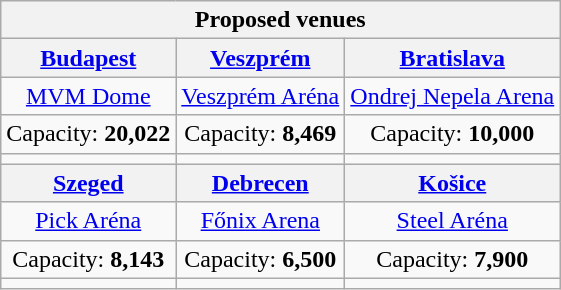<table class="wikitable" style="text-align:center">
<tr>
<th colspan="3"><strong>Proposed venues</strong></th>
</tr>
<tr>
<th> <a href='#'>Budapest</a></th>
<th> <a href='#'>Veszprém</a></th>
<th> <a href='#'>Bratislava</a></th>
</tr>
<tr>
<td><a href='#'>MVM Dome</a></td>
<td><a href='#'>Veszprém Aréna</a></td>
<td><a href='#'>Ondrej Nepela Arena</a></td>
</tr>
<tr>
<td>Capacity: <strong>20,022</strong></td>
<td>Capacity: <strong>8,469</strong></td>
<td>Capacity: <strong>10,000</strong></td>
</tr>
<tr>
<td></td>
<td></td>
<td></td>
</tr>
<tr>
<th> <a href='#'>Szeged</a></th>
<th> <a href='#'>Debrecen</a></th>
<th> <a href='#'>Košice</a></th>
</tr>
<tr>
<td><a href='#'>Pick Aréna</a></td>
<td><a href='#'>Főnix Arena</a></td>
<td><a href='#'>Steel Aréna</a></td>
</tr>
<tr>
<td>Capacity: <strong>8,143</strong></td>
<td>Capacity: <strong>6,500</strong></td>
<td>Capacity: <strong>7,900</strong></td>
</tr>
<tr>
<td></td>
<td></td>
<td></td>
</tr>
</table>
